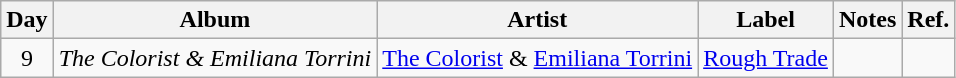<table class="wikitable">
<tr>
<th>Day</th>
<th>Album</th>
<th>Artist</th>
<th>Label</th>
<th>Notes</th>
<th>Ref.</th>
</tr>
<tr>
<td rowspan="1" style="text-align:center;">9</td>
<td><em>The Colorist & Emiliana Torrini</em></td>
<td><a href='#'>The Colorist</a> & <a href='#'>Emiliana Torrini</a></td>
<td><a href='#'>Rough Trade</a></td>
<td></td>
<td style="text-align:center;"></td>
</tr>
</table>
